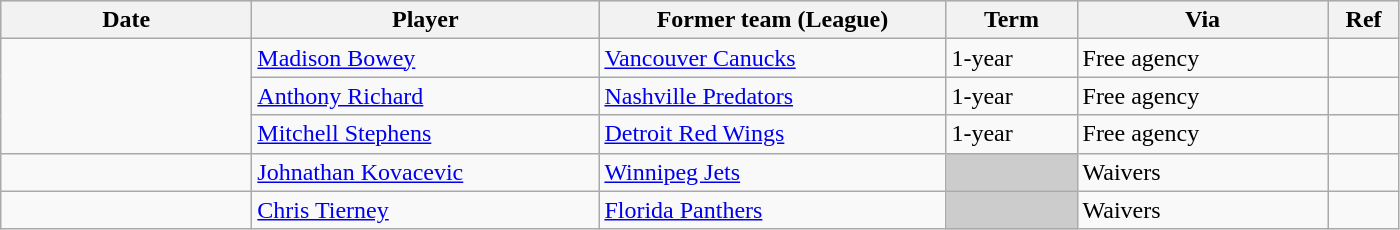<table class="wikitable">
<tr style="background:#ddd; text-align:center;">
<th style="width: 10em;">Date</th>
<th style="width: 14em;">Player</th>
<th style="width: 14em;">Former team (League)</th>
<th style="width: 5em;">Term</th>
<th style="width: 10em;">Via</th>
<th style="width: 2.5em;">Ref</th>
</tr>
<tr>
<td rowspan=3></td>
<td><a href='#'>Madison Bowey</a></td>
<td><a href='#'>Vancouver Canucks</a></td>
<td>1-year</td>
<td>Free agency</td>
<td></td>
</tr>
<tr>
<td><a href='#'>Anthony Richard</a></td>
<td><a href='#'>Nashville Predators</a></td>
<td>1-year</td>
<td>Free agency</td>
<td></td>
</tr>
<tr>
<td><a href='#'>Mitchell Stephens</a></td>
<td><a href='#'>Detroit Red Wings</a></td>
<td>1-year</td>
<td>Free agency</td>
<td></td>
</tr>
<tr>
<td></td>
<td><a href='#'>Johnathan Kovacevic</a></td>
<td><a href='#'>Winnipeg Jets</a></td>
<td style="background:#ccc;"></td>
<td>Waivers</td>
<td></td>
</tr>
<tr>
<td></td>
<td><a href='#'>Chris Tierney</a></td>
<td><a href='#'>Florida Panthers</a></td>
<td style="background:#ccc;"></td>
<td>Waivers</td>
<td></td>
</tr>
</table>
